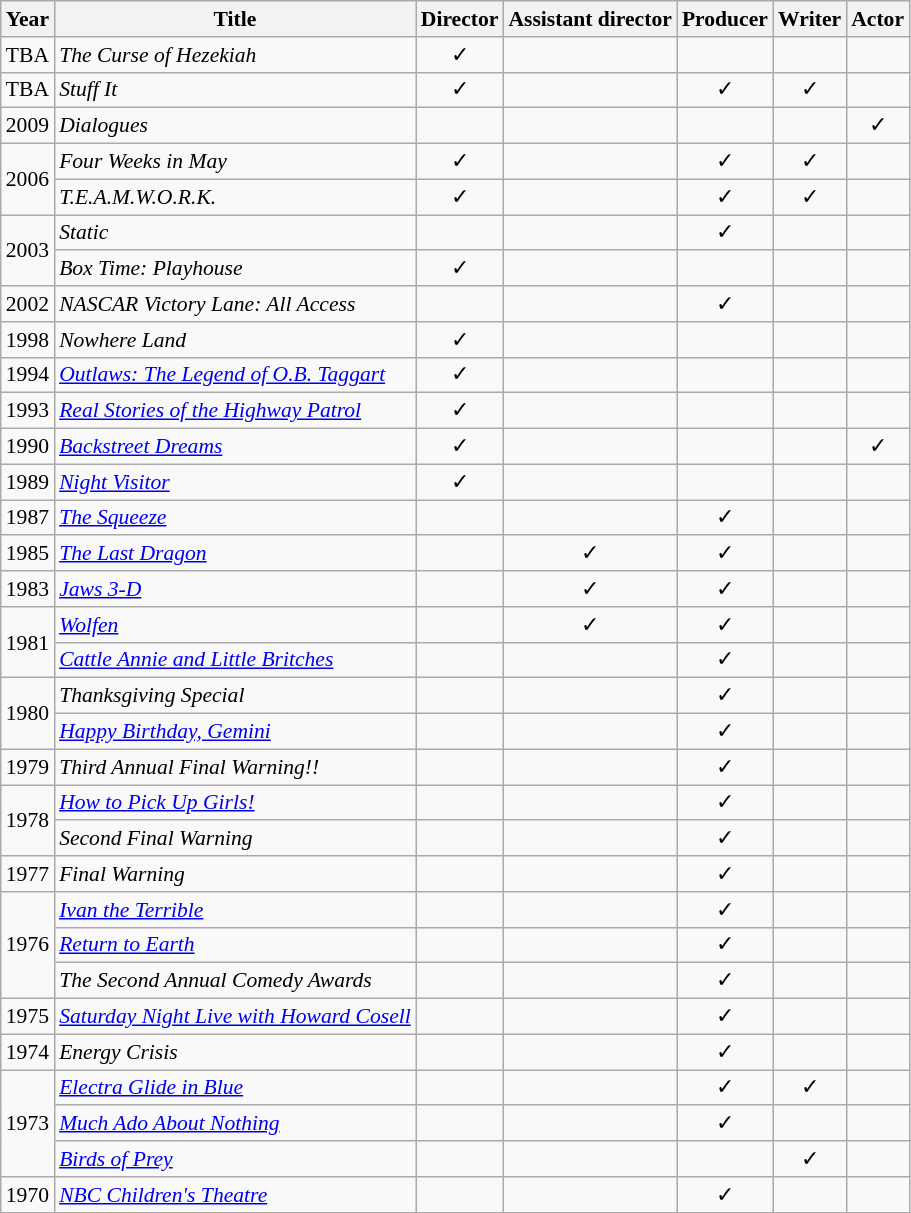<table class="wikitable sortable" style="font-size: 90%; background: #F9F9F9;">
<tr>
<th>Year</th>
<th>Title</th>
<th>Director</th>
<th>Assistant director</th>
<th>Producer</th>
<th>Writer</th>
<th>Actor</th>
</tr>
<tr>
<td>TBA</td>
<td><em>The Curse of Hezekiah</em></td>
<td align="center">✓</td>
<td></td>
<td></td>
<td></td>
<td></td>
</tr>
<tr>
<td>TBA</td>
<td><em>Stuff It</em></td>
<td align="center">✓</td>
<td></td>
<td align="center">✓</td>
<td align="center">✓</td>
<td></td>
</tr>
<tr>
<td>2009</td>
<td><em>Dialogues</em></td>
<td></td>
<td></td>
<td></td>
<td></td>
<td align="center">✓</td>
</tr>
<tr>
<td rowspan=2>2006</td>
<td><em>Four Weeks in May</em></td>
<td align="center">✓</td>
<td></td>
<td align="center">✓</td>
<td align="center">✓</td>
<td></td>
</tr>
<tr>
<td><em>T.E.A.M.W.O.R.K.</em></td>
<td align="center">✓</td>
<td></td>
<td align="center">✓</td>
<td align="center">✓</td>
<td></td>
</tr>
<tr>
<td rowspan=2>2003</td>
<td><em>Static</em></td>
<td></td>
<td></td>
<td align="center">✓</td>
<td></td>
<td></td>
</tr>
<tr>
<td><em>Box Time: Playhouse</em></td>
<td align="center">✓</td>
<td></td>
<td></td>
<td></td>
<td></td>
</tr>
<tr>
<td>2002</td>
<td><em>NASCAR Victory Lane: All Access</em></td>
<td></td>
<td></td>
<td align="center">✓</td>
<td></td>
<td></td>
</tr>
<tr>
<td>1998</td>
<td><em>Nowhere Land</em></td>
<td align="center">✓</td>
<td></td>
<td></td>
<td></td>
<td></td>
</tr>
<tr>
<td>1994</td>
<td><em><a href='#'>Outlaws: The Legend of O.B. Taggart </a></em></td>
<td align="center">✓</td>
<td></td>
<td></td>
<td></td>
<td></td>
</tr>
<tr>
<td>1993</td>
<td><em><a href='#'>Real Stories of the Highway Patrol</a></em></td>
<td align="center">✓</td>
<td></td>
<td></td>
<td></td>
<td></td>
</tr>
<tr>
<td>1990</td>
<td><em><a href='#'>Backstreet Dreams</a></em></td>
<td align="center">✓</td>
<td></td>
<td></td>
<td></td>
<td align="center">✓</td>
</tr>
<tr>
<td>1989</td>
<td><em><a href='#'>Night Visitor</a></em></td>
<td align="center">✓</td>
<td></td>
<td></td>
<td></td>
<td></td>
</tr>
<tr>
<td>1987</td>
<td><em><a href='#'>The Squeeze</a></em></td>
<td></td>
<td></td>
<td align="center">✓</td>
<td></td>
<td></td>
</tr>
<tr>
<td>1985</td>
<td><em><a href='#'>The Last Dragon</a></em></td>
<td></td>
<td align="center">✓</td>
<td align="center">✓</td>
<td></td>
<td></td>
</tr>
<tr>
<td>1983</td>
<td><em><a href='#'>Jaws 3-D</a></em></td>
<td></td>
<td align="center">✓</td>
<td align="center">✓</td>
<td></td>
<td></td>
</tr>
<tr>
<td rowspan=2>1981</td>
<td><em><a href='#'>Wolfen</a></em></td>
<td></td>
<td align="center">✓</td>
<td align="center">✓</td>
<td></td>
<td></td>
</tr>
<tr>
<td><em><a href='#'>Cattle Annie and Little Britches</a></em></td>
<td></td>
<td></td>
<td align="center">✓</td>
<td></td>
<td></td>
</tr>
<tr>
<td rowspan=2>1980</td>
<td><em>Thanksgiving Special</em></td>
<td></td>
<td></td>
<td align="center">✓</td>
<td></td>
<td></td>
</tr>
<tr>
<td><em><a href='#'>Happy Birthday, Gemini</a></em></td>
<td></td>
<td></td>
<td align="center">✓</td>
<td></td>
<td></td>
</tr>
<tr>
<td>1979</td>
<td><em>Third Annual Final Warning!!</em></td>
<td></td>
<td></td>
<td align="center">✓</td>
<td></td>
<td></td>
</tr>
<tr>
<td rowspan=2>1978</td>
<td><em><a href='#'>How to Pick Up Girls!</a></em></td>
<td></td>
<td></td>
<td align="center">✓</td>
<td></td>
<td></td>
</tr>
<tr>
<td><em>Second Final Warning</em></td>
<td></td>
<td></td>
<td align="center">✓</td>
<td></td>
<td></td>
</tr>
<tr>
<td>1977</td>
<td><em>Final Warning</em></td>
<td></td>
<td></td>
<td align="center">✓</td>
<td></td>
<td></td>
</tr>
<tr>
<td rowspan=3>1976</td>
<td><em><a href='#'>Ivan the Terrible</a></em></td>
<td></td>
<td></td>
<td align="center">✓</td>
<td></td>
<td></td>
</tr>
<tr>
<td><em><a href='#'>Return to Earth</a></em></td>
<td></td>
<td></td>
<td align="center">✓</td>
<td></td>
<td></td>
</tr>
<tr>
<td><em>The Second Annual Comedy Awards</em></td>
<td></td>
<td></td>
<td align="center">✓</td>
<td></td>
<td></td>
</tr>
<tr>
<td>1975</td>
<td><em><a href='#'>Saturday Night Live with Howard Cosell</a></em></td>
<td></td>
<td></td>
<td align="center">✓</td>
<td></td>
<td></td>
</tr>
<tr>
<td>1974</td>
<td><em>Energy Crisis</em></td>
<td></td>
<td></td>
<td align="center">✓</td>
<td></td>
<td></td>
</tr>
<tr>
<td rowspan=3>1973</td>
<td><em><a href='#'>Electra Glide in Blue</a></em></td>
<td></td>
<td></td>
<td align="center">✓</td>
<td align="center">✓</td>
<td></td>
</tr>
<tr>
<td><em><a href='#'>Much Ado About Nothing</a></em></td>
<td></td>
<td></td>
<td align="center">✓</td>
<td></td>
<td></td>
</tr>
<tr>
<td><em><a href='#'>Birds of Prey</a></em></td>
<td></td>
<td></td>
<td></td>
<td align="center">✓</td>
<td></td>
</tr>
<tr>
<td>1970</td>
<td><em><a href='#'>NBC Children's Theatre</a></em></td>
<td></td>
<td></td>
<td align="center">✓</td>
<td></td>
<td></td>
</tr>
</table>
